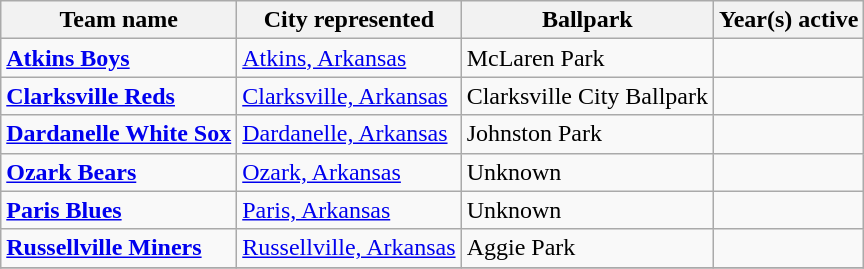<table class="wikitable">
<tr>
<th>Team name</th>
<th>City represented</th>
<th>Ballpark</th>
<th>Year(s) active</th>
</tr>
<tr>
<td><strong><a href='#'>Atkins Boys</a></strong></td>
<td><a href='#'>Atkins, Arkansas</a></td>
<td>McLaren Park</td>
<td></td>
</tr>
<tr>
<td><strong><a href='#'>Clarksville Reds</a></strong></td>
<td><a href='#'>Clarksville, Arkansas</a></td>
<td>Clarksville City Ballpark</td>
<td></td>
</tr>
<tr>
<td><strong><a href='#'>Dardanelle White Sox</a></strong></td>
<td><a href='#'>Dardanelle, Arkansas</a></td>
<td>Johnston Park</td>
<td></td>
</tr>
<tr>
<td><strong><a href='#'>Ozark Bears</a></strong></td>
<td><a href='#'>Ozark, Arkansas</a></td>
<td>Unknown</td>
<td></td>
</tr>
<tr>
<td><strong><a href='#'>Paris Blues</a></strong></td>
<td><a href='#'>Paris, Arkansas</a></td>
<td>Unknown</td>
<td></td>
</tr>
<tr>
<td><strong><a href='#'>Russellville Miners</a></strong></td>
<td><a href='#'>Russellville, Arkansas</a></td>
<td>Aggie Park</td>
<td></td>
</tr>
<tr>
</tr>
</table>
